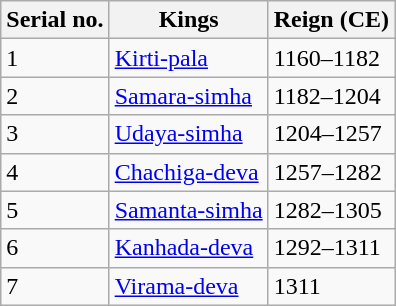<table class="wikitable">
<tr>
<th>Serial no.</th>
<th>Kings</th>
<th>Reign (CE)</th>
</tr>
<tr>
<td>1</td>
<td><a href='#'>Kirti-pala</a></td>
<td>1160–1182</td>
</tr>
<tr>
<td>2</td>
<td><a href='#'>Samara-simha</a></td>
<td>1182–1204</td>
</tr>
<tr>
<td>3</td>
<td><a href='#'>Udaya-simha</a></td>
<td>1204–1257</td>
</tr>
<tr>
<td>4</td>
<td><a href='#'>Chachiga-deva</a></td>
<td>1257–1282</td>
</tr>
<tr>
<td>5</td>
<td><a href='#'>Samanta-simha</a></td>
<td>1282–1305</td>
</tr>
<tr>
<td>6</td>
<td><a href='#'>Kanhada-deva</a></td>
<td>1292–1311</td>
</tr>
<tr>
<td>7</td>
<td><a href='#'>Virama-deva</a></td>
<td>1311</td>
</tr>
</table>
